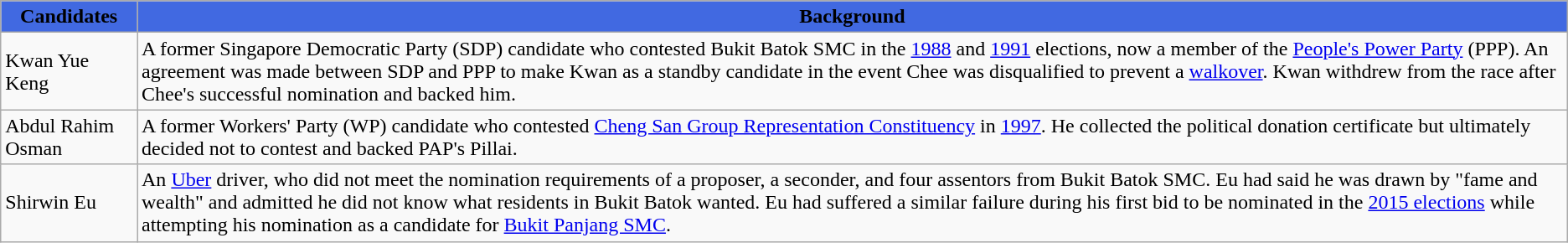<table class="wikitable">
<tr>
<th style="background:RoyalBlue">Candidates</th>
<th style="background:RoyalBlue">Background</th>
</tr>
<tr>
<td>Kwan Yue Keng</td>
<td>A former Singapore Democratic Party (SDP) candidate who contested Bukit Batok SMC in the <a href='#'>1988</a> and <a href='#'>1991</a> elections, now a member of the <a href='#'>People's Power Party</a> (PPP). An agreement was made between SDP and PPP to make Kwan as a standby candidate in the event Chee was disqualified to prevent a <a href='#'>walkover</a>. Kwan withdrew from the race after Chee's successful nomination and backed him.</td>
</tr>
<tr>
<td>Abdul Rahim Osman</td>
<td>A former Workers' Party (WP) candidate who contested <a href='#'>Cheng San Group Representation Constituency</a> in <a href='#'>1997</a>. He collected the political donation certificate but ultimately decided not to contest and backed PAP's Pillai.</td>
</tr>
<tr>
<td>Shirwin Eu</td>
<td>An <a href='#'>Uber</a> driver, who did not meet the nomination requirements of a proposer, a seconder, and four assentors from Bukit Batok SMC. Eu had said he was drawn by "fame and wealth" and admitted he did not know what residents in Bukit Batok wanted. Eu had suffered a similar failure during his first bid to be nominated in the <a href='#'>2015 elections</a> while attempting his nomination as a candidate for <a href='#'>Bukit Panjang SMC</a>.</td>
</tr>
</table>
